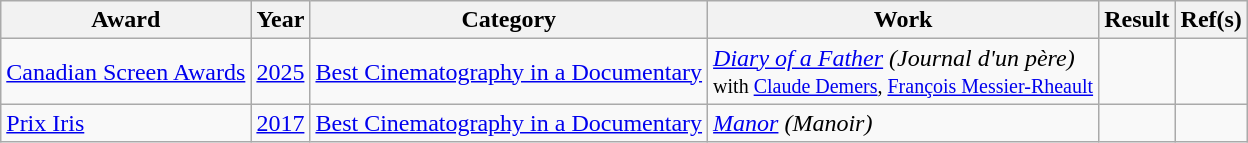<table class="wikitable plainrowheaders sortable">
<tr>
<th>Award</th>
<th>Year</th>
<th>Category</th>
<th>Work</th>
<th>Result</th>
<th>Ref(s)</th>
</tr>
<tr>
<td><a href='#'>Canadian Screen Awards</a></td>
<td><a href='#'>2025</a></td>
<td><a href='#'>Best Cinematography in a Documentary</a></td>
<td><em><a href='#'>Diary of a Father</a> (Journal d'un père)</em><br><small>with <a href='#'>Claude Demers</a>, <a href='#'>François Messier-Rheault</a></small></td>
<td></td>
<td></td>
</tr>
<tr>
<td><a href='#'>Prix Iris</a></td>
<td><a href='#'>2017</a></td>
<td><a href='#'>Best Cinematography in a Documentary</a></td>
<td><em><a href='#'>Manor</a> (Manoir)</em></td>
<td></td>
<td></td>
</tr>
</table>
